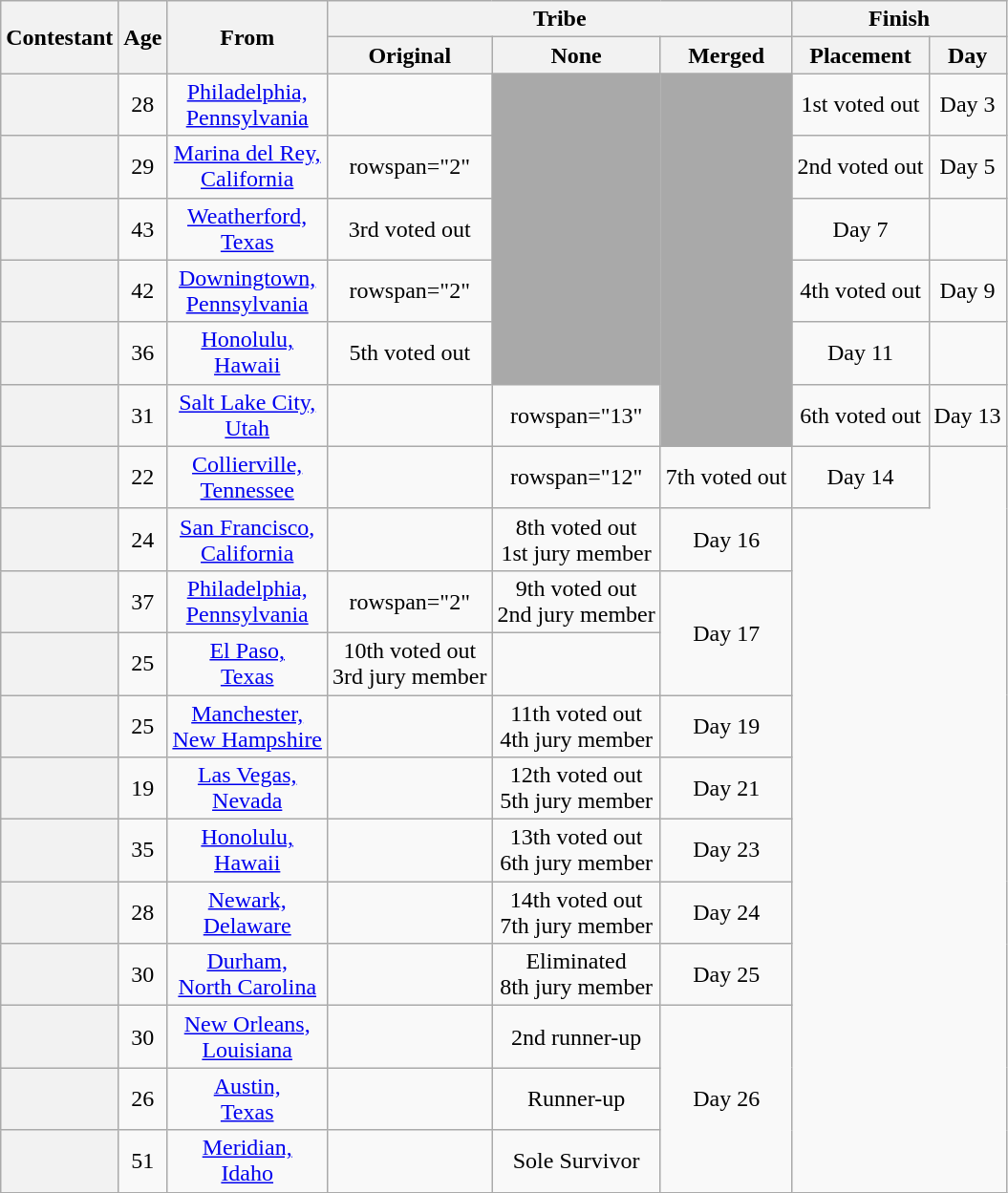<table class="wikitable sortable" style="text-align:center;">
<tr>
<th rowspan="2" scope="col">Contestant</th>
<th rowspan="2" scope="col">Age</th>
<th rowspan="2" scope="col" class=unsortable>From</th>
<th colspan="3" scope="colgroup">Tribe</th>
<th colspan="2" scope="colgroup">Finish</th>
</tr>
<tr>
<th scope="col">Original</th>
<th scope="col" class=unsortable>None</th>
<th scope="col" class=unsortable>Merged</th>
<th scope="col" class=unsortable>Placement</th>
<th scope="col" class=unsortable>Day</th>
</tr>
<tr>
<th scope="row" style="text-align:left"></th>
<td>28</td>
<td><a href='#'>Philadelphia,<br>Pennsylvania</a></td>
<td></td>
<td rowspan="5" bgcolor="darkgray"></td>
<td rowspan="6" bgcolor="darkgray"></td>
<td>1st voted out</td>
<td>Day 3</td>
</tr>
<tr>
<th scope="row" style="text-align:left"></th>
<td>29</td>
<td><a href='#'>Marina del Rey,<br>California</a></td>
<td>rowspan="2" </td>
<td>2nd voted out</td>
<td>Day 5</td>
</tr>
<tr>
<th scope="row" style="text-align:left"></th>
<td>43</td>
<td><a href='#'>Weatherford,<br>Texas</a></td>
<td>3rd voted out</td>
<td>Day 7</td>
</tr>
<tr>
<th scope="row" style="text-align:left"></th>
<td>42</td>
<td><a href='#'>Downingtown,<br>Pennsylvania</a></td>
<td>rowspan="2" </td>
<td>4th voted out</td>
<td>Day 9</td>
</tr>
<tr>
<th scope="row" style="text-align:left"></th>
<td>36</td>
<td><a href='#'>Honolulu,<br>Hawaii</a></td>
<td>5th voted out</td>
<td>Day 11</td>
</tr>
<tr>
<th scope="row" style="text-align:left"></th>
<td>31</td>
<td><a href='#'>Salt Lake City,<br>Utah</a></td>
<td></td>
<td>rowspan="13" </td>
<td>6th voted out</td>
<td>Day 13</td>
</tr>
<tr>
<th scope="row" style="text-align:left"></th>
<td>22</td>
<td><a href='#'>Collierville,<br>Tennessee</a></td>
<td></td>
<td>rowspan="12" </td>
<td>7th voted out</td>
<td>Day 14</td>
</tr>
<tr>
<th scope="row" style="text-align:left"></th>
<td>24</td>
<td><a href='#'>San Francisco,<br>California</a></td>
<td></td>
<td>8th voted out<br>1st jury member</td>
<td>Day 16</td>
</tr>
<tr>
<th scope="row" style="text-align:left"></th>
<td>37</td>
<td><a href='#'>Philadelphia,<br>Pennsylvania</a></td>
<td>rowspan="2" </td>
<td>9th voted out<br>2nd jury member</td>
<td rowspan="2">Day 17</td>
</tr>
<tr>
<th scope="row" style="text-align:left"></th>
<td>25</td>
<td><a href='#'>El Paso,<br>Texas</a></td>
<td>10th voted out<br>3rd jury member</td>
</tr>
<tr>
<th scope="row" style="text-align:left"></th>
<td>25</td>
<td><a href='#'>Manchester,<br>New Hampshire</a></td>
<td></td>
<td>11th voted out<br>4th jury member</td>
<td>Day 19</td>
</tr>
<tr>
<th scope="row" style="text-align:left"></th>
<td>19</td>
<td><a href='#'>Las Vegas,<br>Nevada</a></td>
<td></td>
<td>12th voted out<br>5th jury member</td>
<td>Day 21</td>
</tr>
<tr>
<th scope="row" style="text-align:left"></th>
<td>35</td>
<td><a href='#'>Honolulu,<br>Hawaii</a></td>
<td></td>
<td>13th voted out<br>6th jury member</td>
<td>Day 23</td>
</tr>
<tr>
<th scope="row" style="text-align:left"></th>
<td>28</td>
<td><a href='#'>Newark,<br>Delaware</a></td>
<td></td>
<td>14th voted out<br>7th jury member</td>
<td>Day 24</td>
</tr>
<tr>
<th scope="row" style="text-align:left"></th>
<td>30</td>
<td><a href='#'>Durham,<br>North Carolina</a></td>
<td></td>
<td>Eliminated<br>8th jury member</td>
<td>Day 25</td>
</tr>
<tr>
<th scope="row" style="text-align:left"></th>
<td>30</td>
<td><a href='#'>New Orleans,<br>Louisiana</a></td>
<td></td>
<td>2nd runner-up</td>
<td rowspan="3">Day 26</td>
</tr>
<tr>
<th scope="row" style="text-align:left"></th>
<td>26</td>
<td><a href='#'>Austin,<br>Texas</a></td>
<td></td>
<td>Runner-up</td>
</tr>
<tr>
<th scope="row" style="text-align:left"></th>
<td>51</td>
<td><a href='#'>Meridian,<br>Idaho</a></td>
<td></td>
<td>Sole Survivor</td>
</tr>
<tr>
</tr>
</table>
